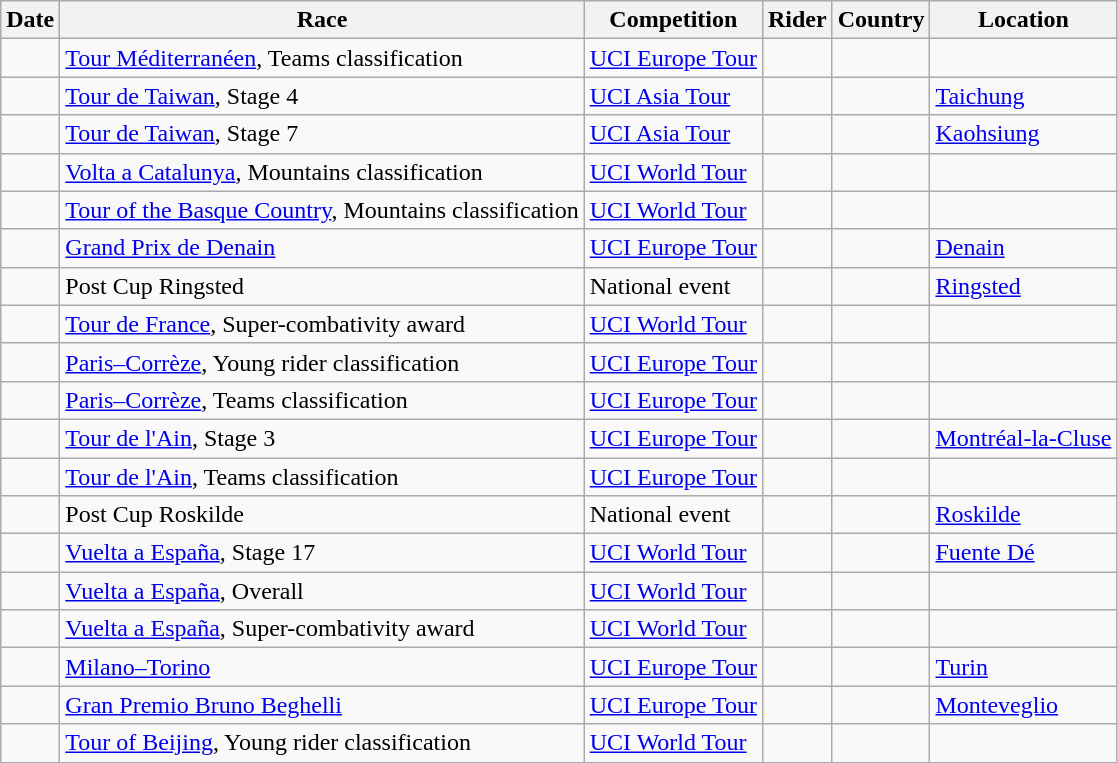<table class="wikitable sortable">
<tr>
<th>Date</th>
<th>Race</th>
<th>Competition</th>
<th>Rider</th>
<th>Country</th>
<th>Location</th>
</tr>
<tr>
<td></td>
<td><a href='#'>Tour Méditerranéen</a>, Teams classification</td>
<td><a href='#'>UCI Europe Tour</a></td>
<td align="center"></td>
<td></td>
<td></td>
</tr>
<tr>
<td></td>
<td><a href='#'>Tour de Taiwan</a>, Stage 4</td>
<td><a href='#'>UCI Asia Tour</a></td>
<td></td>
<td></td>
<td><a href='#'>Taichung</a></td>
</tr>
<tr>
<td></td>
<td><a href='#'>Tour de Taiwan</a>, Stage 7</td>
<td><a href='#'>UCI Asia Tour</a></td>
<td></td>
<td></td>
<td><a href='#'>Kaohsiung</a></td>
</tr>
<tr>
<td></td>
<td><a href='#'>Volta a Catalunya</a>, Mountains classification</td>
<td><a href='#'>UCI World Tour</a></td>
<td></td>
<td></td>
<td></td>
</tr>
<tr>
<td></td>
<td><a href='#'>Tour of the Basque Country</a>, Mountains classification</td>
<td><a href='#'>UCI World Tour</a></td>
<td></td>
<td></td>
<td></td>
</tr>
<tr>
<td></td>
<td><a href='#'>Grand Prix de Denain</a></td>
<td><a href='#'>UCI Europe Tour</a></td>
<td></td>
<td></td>
<td><a href='#'>Denain</a></td>
</tr>
<tr>
<td></td>
<td>Post Cup Ringsted</td>
<td>National event</td>
<td></td>
<td></td>
<td><a href='#'>Ringsted</a></td>
</tr>
<tr>
<td></td>
<td><a href='#'>Tour de France</a>, Super-combativity award</td>
<td><a href='#'>UCI World Tour</a></td>
<td></td>
<td></td>
<td></td>
</tr>
<tr>
<td></td>
<td><a href='#'>Paris–Corrèze</a>, Young rider classification</td>
<td><a href='#'>UCI Europe Tour</a></td>
<td></td>
<td></td>
<td></td>
</tr>
<tr>
<td></td>
<td><a href='#'>Paris–Corrèze</a>, Teams classification</td>
<td><a href='#'>UCI Europe Tour</a></td>
<td align="center"></td>
<td></td>
<td></td>
</tr>
<tr>
<td></td>
<td><a href='#'>Tour de l'Ain</a>, Stage 3</td>
<td><a href='#'>UCI Europe Tour</a></td>
<td></td>
<td></td>
<td><a href='#'>Montréal-la-Cluse</a></td>
</tr>
<tr>
<td></td>
<td><a href='#'>Tour de l'Ain</a>, Teams classification</td>
<td><a href='#'>UCI Europe Tour</a></td>
<td align="center"></td>
<td></td>
<td></td>
</tr>
<tr>
<td></td>
<td>Post Cup Roskilde</td>
<td>National event</td>
<td></td>
<td></td>
<td><a href='#'>Roskilde</a></td>
</tr>
<tr>
<td></td>
<td><a href='#'>Vuelta a España</a>, Stage 17</td>
<td><a href='#'>UCI World Tour</a></td>
<td></td>
<td></td>
<td><a href='#'>Fuente Dé</a></td>
</tr>
<tr>
<td></td>
<td><a href='#'>Vuelta a España</a>, Overall</td>
<td><a href='#'>UCI World Tour</a></td>
<td></td>
<td></td>
<td></td>
</tr>
<tr>
<td></td>
<td><a href='#'>Vuelta a España</a>, Super-combativity award</td>
<td><a href='#'>UCI World Tour</a></td>
<td></td>
<td></td>
<td></td>
</tr>
<tr>
<td></td>
<td><a href='#'>Milano–Torino</a></td>
<td><a href='#'>UCI Europe Tour</a></td>
<td></td>
<td></td>
<td><a href='#'>Turin</a></td>
</tr>
<tr>
<td></td>
<td><a href='#'>Gran Premio Bruno Beghelli</a></td>
<td><a href='#'>UCI Europe Tour</a></td>
<td></td>
<td></td>
<td><a href='#'>Monteveglio</a></td>
</tr>
<tr>
<td></td>
<td><a href='#'>Tour of Beijing</a>, Young rider classification</td>
<td><a href='#'>UCI World Tour</a></td>
<td></td>
<td></td>
</tr>
</table>
